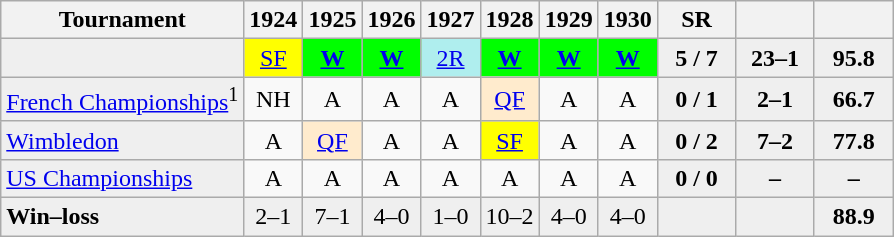<table class="wikitable">
<tr>
<th>Tournament</th>
<th>1924</th>
<th>1925</th>
<th>1926</th>
<th>1927</th>
<th>1928</th>
<th>1929</th>
<th>1930</th>
<th style="width:45px;">SR</th>
<th style="width:45px;"></th>
<th style="width:45px;"></th>
</tr>
<tr>
<td style="background:#EFEFEF;"></td>
<td align="center" style="background:yellow;"><a href='#'>SF</a></td>
<td align="center" style="background:#00ff00;"><a href='#'><strong>W</strong></a></td>
<td align="center" style="background:#00ff00;"><a href='#'><strong>W</strong></a></td>
<td align="center" style="background:#afeeee;"><a href='#'>2R</a></td>
<td align="center" style="background:#00ff00;"><a href='#'><strong>W</strong></a></td>
<td align="center" style="background:#00ff00;"><a href='#'><strong>W</strong></a></td>
<td align="center" style="background:#00ff00;"><a href='#'><strong>W</strong></a></td>
<td align="center" style="background:#EFEFEF;"><strong>5 / 7</strong></td>
<td align="center" style="background:#EFEFEF;"><strong>23–1</strong></td>
<td align="center" style="background:#EFEFEF;"><strong>95.8</strong></td>
</tr>
<tr>
<td style="background:#EFEFEF;"><a href='#'>French Championships</a><sup>1</sup></td>
<td align="center">NH</td>
<td align="center">A</td>
<td align="center">A</td>
<td align="center">A</td>
<td align="center" style="background:#ffebcd;"><a href='#'>QF</a></td>
<td align="center">A</td>
<td align="center">A</td>
<td align="center" style="background:#EFEFEF;"><strong>0 / 1</strong></td>
<td align="center" style="background:#EFEFEF;"><strong>2–1</strong></td>
<td align="center" style="background:#EFEFEF;"><strong>66.7</strong></td>
</tr>
<tr>
<td style="background:#EFEFEF;"><a href='#'>Wimbledon</a></td>
<td align="center">A</td>
<td align="center" style="background:#ffebcd;"><a href='#'>QF</a></td>
<td align="center">A</td>
<td align="center">A</td>
<td align="center" style="background:yellow;"><a href='#'>SF</a></td>
<td align="center">A</td>
<td align="center">A</td>
<td align="center" style="background:#EFEFEF;"><strong>0 / 2</strong></td>
<td align="center" style="background:#EFEFEF;"><strong>7–2</strong></td>
<td align="center" style="background:#EFEFEF;"><strong>77.8</strong></td>
</tr>
<tr>
<td style="background:#EFEFEF;"><a href='#'>US Championships</a></td>
<td align="center">A</td>
<td align="center">A</td>
<td align="center">A</td>
<td align="center">A</td>
<td align="center">A</td>
<td align="center">A</td>
<td align="center">A</td>
<td align="center" style="background:#EFEFEF;"><strong>0 / 0</strong></td>
<td align="center" style="background:#EFEFEF;"><strong>–</strong></td>
<td align="center" style="background:#EFEFEF;"><strong>–</strong></td>
</tr>
<tr>
<td style="background:#EFEFEF;"><strong>Win–loss</strong></td>
<td align="center" style="background:#EFEFEF;">2–1</td>
<td align="center" style="background:#EFEFEF;">7–1</td>
<td align="center" style="background:#EFEFEF;">4–0</td>
<td align="center" style="background:#EFEFEF;">1–0</td>
<td align="center" style="background:#EFEFEF;">10–2</td>
<td align="center" style="background:#EFEFEF;">4–0</td>
<td align="center" style="background:#EFEFEF;">4–0</td>
<td align="center" style="background:#EFEFEF;"></td>
<td align="center" style="background:#EFEFEF;"></td>
<td align="center" style="background:#EFEFEF;"><strong>88.9</strong></td>
</tr>
</table>
